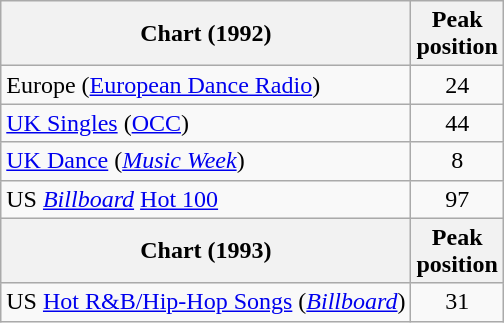<table class="wikitable sortable">
<tr>
<th>Chart (1992)</th>
<th>Peak<br>position</th>
</tr>
<tr>
<td>Europe (<a href='#'>European Dance Radio</a>)</td>
<td align="center">24</td>
</tr>
<tr>
<td><a href='#'>UK Singles</a> (<a href='#'>OCC</a>)</td>
<td align="center">44</td>
</tr>
<tr>
<td><a href='#'>UK Dance</a> (<em><a href='#'>Music Week</a></em>)</td>
<td align="center">8</td>
</tr>
<tr>
<td>US <em><a href='#'>Billboard</a></em> <a href='#'>Hot 100</a></td>
<td align="center">97</td>
</tr>
<tr>
<th>Chart (1993)</th>
<th>Peak<br>position</th>
</tr>
<tr>
<td>US <a href='#'>Hot R&B/Hip-Hop Songs</a> (<em><a href='#'>Billboard</a></em>)</td>
<td align="center">31</td>
</tr>
</table>
